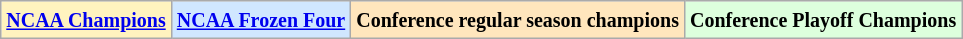<table class="wikitable">
<tr>
<td bgcolor="#FFF3BF"><small><strong><a href='#'>NCAA Champions</a></strong></small></td>
<td bgcolor="#D0E7FF"><small><strong><a href='#'>NCAA Frozen Four</a></strong></small></td>
<td bgcolor="#FFE6BD"><small><strong>Conference regular season champions</strong></small></td>
<td bgcolor="#ddffdd"><small><strong>Conference Playoff Champions</strong></small></td>
</tr>
</table>
